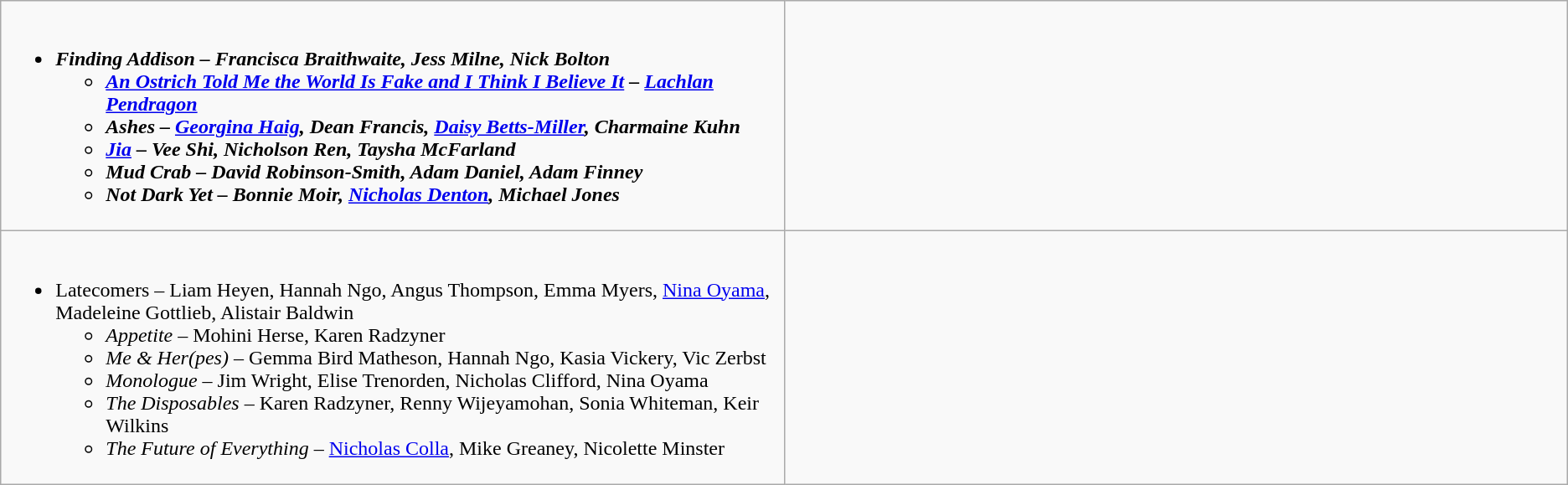<table class=wikitable>
<tr>
<td valign="top" width="50%"><br><ul><li><strong><em>Finding Addison<em> – Francisca Braithwaite, Jess Milne, Nick Bolton<strong><ul><li></em><a href='#'>An Ostrich Told Me the World Is Fake and I Think I Believe It</a><em> – <a href='#'>Lachlan Pendragon</a></li><li></em>Ashes<em> – <a href='#'>Georgina Haig</a>, Dean Francis, <a href='#'>Daisy Betts-Miller</a>, Charmaine Kuhn</li><li></em><a href='#'>Jia</a><em> – Vee Shi, Nicholson Ren, Taysha McFarland</li><li></em>Mud Crab<em> – David Robinson-Smith, Adam Daniel, Adam Finney</li><li></em>Not Dark Yet<em> – Bonnie Moir, <a href='#'>Nicholas Denton</a>, Michael Jones</li></ul></li></ul></td>
<td valign="top" width="50%"><br></td>
</tr>
<tr>
<td valign="top" width="50%"><br><ul><li></em></strong>Latecomers</em> – Liam Heyen, Hannah Ngo, Angus Thompson, Emma Myers, <a href='#'>Nina Oyama</a>, Madeleine Gottlieb, Alistair Baldwin</strong><ul><li><em>Appetite</em> – Mohini Herse, Karen Radzyner</li><li><em>Me & Her(pes)</em> – Gemma Bird Matheson, Hannah Ngo, Kasia Vickery, Vic Zerbst</li><li><em>Monologue</em> – Jim Wright, Elise Trenorden, Nicholas Clifford, Nina Oyama</li><li><em>The Disposables</em> – Karen Radzyner, Renny Wijeyamohan, Sonia Whiteman, Keir Wilkins</li><li><em>The Future of Everything</em> – <a href='#'>Nicholas Colla</a>, Mike Greaney, Nicolette Minster</li></ul></li></ul></td>
</tr>
</table>
